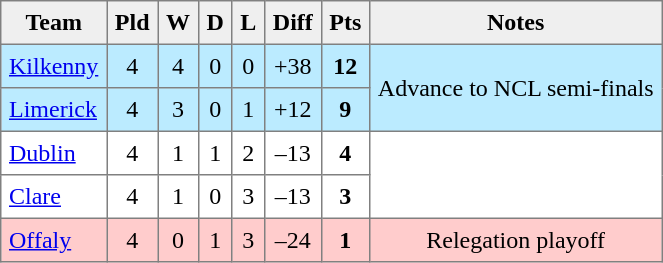<table style=border-collapse:collapse border=1 cellspacing=0 cellpadding=5>
<tr align=center bgcolor=#efefef>
<th>Team</th>
<th>Pld</th>
<th>W</th>
<th>D</th>
<th>L</th>
<th>Diff</th>
<th>Pts</th>
<th>Notes</th>
</tr>
<tr align=center style="background:#BBEBFF">
<td style="text-align:left;"> <a href='#'>Kilkenny</a></td>
<td>4</td>
<td>4</td>
<td>0</td>
<td>0</td>
<td>+38</td>
<td><strong>12</strong></td>
<td rowspan=2>Advance to NCL semi-finals</td>
</tr>
<tr align=center style="background:#BBEBFF;">
<td style="text-align:left;"> <a href='#'>Limerick</a></td>
<td>4</td>
<td>3</td>
<td>0</td>
<td>1</td>
<td>+12</td>
<td><strong>9</strong></td>
</tr>
<tr align=center style="background:#FFFFFF;">
<td style="text-align:left;"> <a href='#'>Dublin</a></td>
<td>4</td>
<td>1</td>
<td>1</td>
<td>2</td>
<td>–13</td>
<td><strong>4</strong></td>
<td rowspan=2></td>
</tr>
<tr align=center style="background:#FFFFFF;">
<td style="text-align:left;"> <a href='#'>Clare</a></td>
<td>4</td>
<td>1</td>
<td>0</td>
<td>3</td>
<td>–13</td>
<td><strong>3</strong></td>
</tr>
<tr align=center style="background:#FFCCCC;">
<td style="text-align:left;"> <a href='#'>Offaly</a></td>
<td>4</td>
<td>0</td>
<td>1</td>
<td>3</td>
<td>–24</td>
<td><strong>1</strong></td>
<td>Relegation playoff</td>
</tr>
</table>
